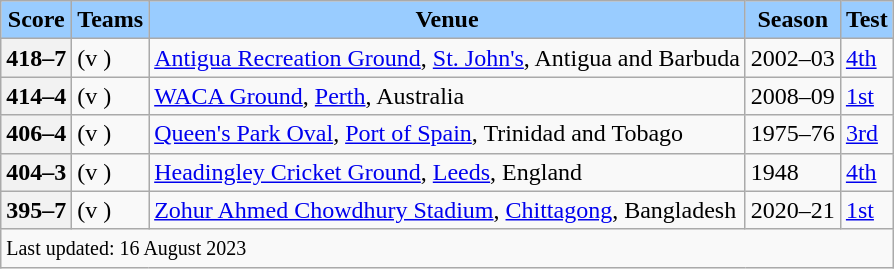<table class="wikitable">
<tr style="background:#9cf;">
<td style="text-align:center;"><strong>Score</strong></td>
<td style="text-align:center;"><strong>Teams</strong></td>
<td style="text-align:center;"><strong>Venue</strong></td>
<td style="text-align:center;"><strong>Season</strong></td>
<td style="text-align:center;"><strong>Test</strong></td>
</tr>
<tr>
<th>418–7</th>
<td> (v )</td>
<td><a href='#'>Antigua Recreation Ground</a>, <a href='#'>St. John's</a>, Antigua and Barbuda</td>
<td>2002–03</td>
<td><a href='#'>4th</a></td>
</tr>
<tr>
<th>414–4</th>
<td> (v )</td>
<td><a href='#'>WACA Ground</a>, <a href='#'>Perth</a>, Australia</td>
<td>2008–09</td>
<td><a href='#'>1st</a></td>
</tr>
<tr>
<th>406–4</th>
<td> (v )</td>
<td><a href='#'>Queen's Park Oval</a>, <a href='#'>Port of Spain</a>, Trinidad and Tobago</td>
<td>1975–76</td>
<td><a href='#'>3rd</a></td>
</tr>
<tr>
<th>404–3</th>
<td> (v )</td>
<td><a href='#'>Headingley Cricket Ground</a>, <a href='#'>Leeds</a>, England</td>
<td>1948</td>
<td><a href='#'>4th</a></td>
</tr>
<tr>
<th>395–7</th>
<td> (v )</td>
<td><a href='#'>Zohur Ahmed Chowdhury Stadium</a>, <a href='#'>Chittagong</a>, Bangladesh</td>
<td>2020–21</td>
<td><a href='#'>1st</a></td>
</tr>
<tr>
<td colspan="5"><small>Last updated: 16 August 2023</small></td>
</tr>
</table>
